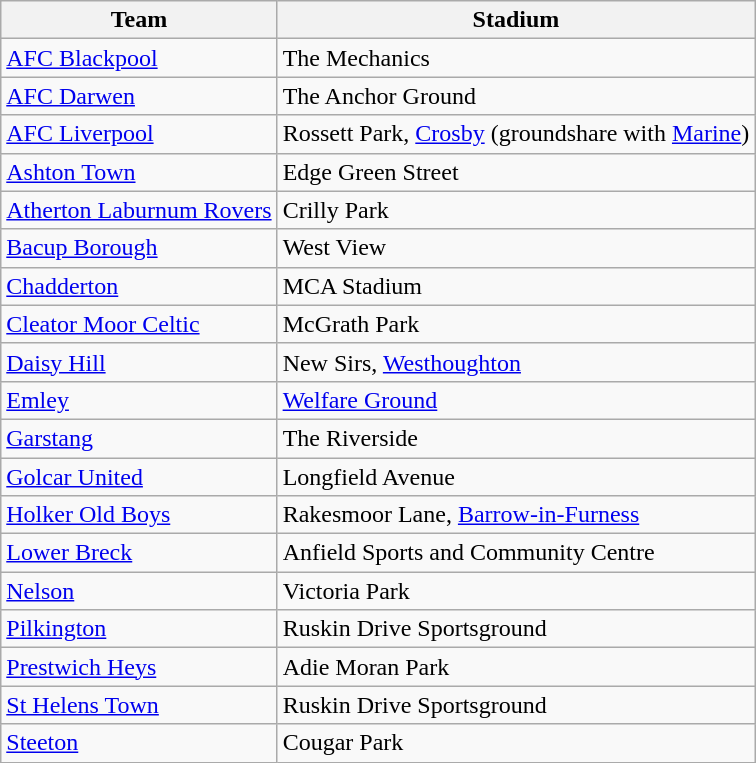<table class="wikitable">
<tr>
<th>Team</th>
<th>Stadium</th>
</tr>
<tr>
<td><a href='#'>AFC Blackpool</a></td>
<td>The Mechanics</td>
</tr>
<tr>
<td><a href='#'>AFC Darwen</a></td>
<td>The Anchor Ground</td>
</tr>
<tr>
<td><a href='#'>AFC Liverpool</a></td>
<td>Rossett Park, <a href='#'>Crosby</a> (groundshare with <a href='#'>Marine</a>)</td>
</tr>
<tr>
<td><a href='#'>Ashton Town</a></td>
<td>Edge Green Street</td>
</tr>
<tr>
<td><a href='#'>Atherton Laburnum Rovers</a></td>
<td>Crilly Park</td>
</tr>
<tr>
<td><a href='#'>Bacup Borough</a></td>
<td>West View</td>
</tr>
<tr>
<td><a href='#'>Chadderton</a></td>
<td>MCA Stadium</td>
</tr>
<tr>
<td><a href='#'>Cleator Moor Celtic</a></td>
<td>McGrath Park</td>
</tr>
<tr>
<td><a href='#'>Daisy Hill</a></td>
<td>New Sirs, <a href='#'>Westhoughton</a></td>
</tr>
<tr>
<td><a href='#'>Emley</a></td>
<td><a href='#'>Welfare Ground</a></td>
</tr>
<tr>
<td><a href='#'>Garstang</a></td>
<td>The Riverside</td>
</tr>
<tr>
<td><a href='#'>Golcar United</a></td>
<td>Longfield Avenue</td>
</tr>
<tr>
<td><a href='#'>Holker Old Boys</a></td>
<td>Rakesmoor Lane, <a href='#'>Barrow-in-Furness</a></td>
</tr>
<tr>
<td><a href='#'>Lower Breck</a></td>
<td>Anfield Sports and Community Centre</td>
</tr>
<tr>
<td><a href='#'>Nelson</a></td>
<td>Victoria Park</td>
</tr>
<tr>
<td><a href='#'>Pilkington</a></td>
<td>Ruskin Drive Sportsground</td>
</tr>
<tr>
<td><a href='#'>Prestwich Heys</a></td>
<td>Adie Moran Park</td>
</tr>
<tr>
<td><a href='#'>St Helens Town</a></td>
<td>Ruskin Drive Sportsground</td>
</tr>
<tr>
<td><a href='#'>Steeton</a></td>
<td>Cougar Park</td>
</tr>
</table>
